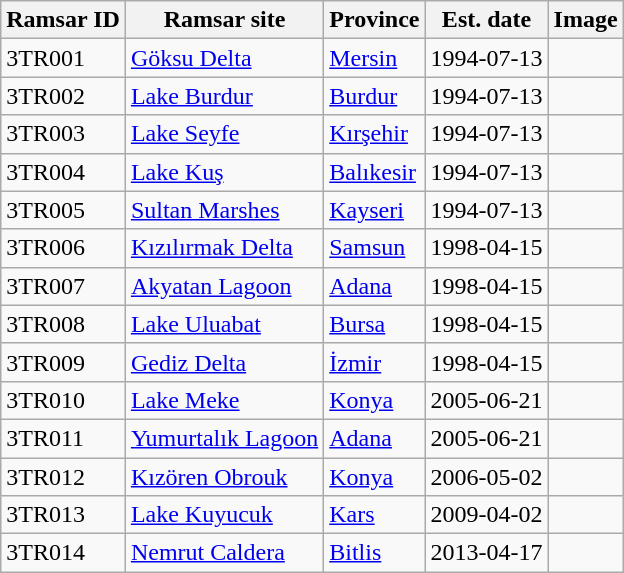<table class="wikitable sortable">
<tr>
<th>Ramsar ID</th>
<th>Ramsar site</th>
<th>Province</th>
<th>Est. date</th>
<th>Image</th>
</tr>
<tr>
<td>3TR001</td>
<td><a href='#'>Göksu Delta</a></td>
<td><a href='#'>Mersin</a></td>
<td>1994-07-13</td>
<td></td>
</tr>
<tr>
<td>3TR002</td>
<td><a href='#'>Lake Burdur</a></td>
<td><a href='#'>Burdur</a></td>
<td>1994-07-13</td>
<td></td>
</tr>
<tr>
<td>3TR003</td>
<td><a href='#'>Lake Seyfe</a></td>
<td><a href='#'>Kırşehir</a></td>
<td>1994-07-13</td>
<td></td>
</tr>
<tr>
<td>3TR004</td>
<td><a href='#'>Lake Kuş</a></td>
<td><a href='#'>Balıkesir</a></td>
<td>1994-07-13</td>
<td></td>
</tr>
<tr>
<td>3TR005</td>
<td><a href='#'>Sultan Marshes</a></td>
<td><a href='#'>Kayseri</a></td>
<td>1994-07-13</td>
<td></td>
</tr>
<tr>
<td>3TR006</td>
<td><a href='#'>Kızılırmak Delta</a></td>
<td><a href='#'>Samsun</a></td>
<td>1998-04-15</td>
<td></td>
</tr>
<tr>
<td>3TR007</td>
<td><a href='#'>Akyatan Lagoon</a></td>
<td><a href='#'>Adana</a></td>
<td>1998-04-15</td>
<td></td>
</tr>
<tr>
<td>3TR008</td>
<td><a href='#'>Lake Uluabat</a></td>
<td><a href='#'>Bursa</a></td>
<td>1998-04-15</td>
<td></td>
</tr>
<tr>
<td>3TR009</td>
<td><a href='#'>Gediz Delta</a></td>
<td><a href='#'>İzmir</a></td>
<td>1998-04-15</td>
<td></td>
</tr>
<tr>
<td>3TR010</td>
<td><a href='#'>Lake Meke</a></td>
<td><a href='#'>Konya</a></td>
<td>2005-06-21</td>
<td></td>
</tr>
<tr>
<td>3TR011</td>
<td><a href='#'>Yumurtalık Lagoon</a></td>
<td><a href='#'>Adana</a></td>
<td>2005-06-21</td>
<td></td>
</tr>
<tr>
<td>3TR012</td>
<td><a href='#'>Kızören Obrouk</a></td>
<td><a href='#'>Konya</a></td>
<td>2006-05-02</td>
<td></td>
</tr>
<tr>
<td>3TR013</td>
<td><a href='#'>Lake Kuyucuk</a></td>
<td><a href='#'>Kars</a></td>
<td>2009-04-02</td>
<td></td>
</tr>
<tr>
<td>3TR014</td>
<td><a href='#'>Nemrut Caldera</a></td>
<td><a href='#'>Bitlis</a></td>
<td>2013-04-17</td>
<td></td>
</tr>
</table>
